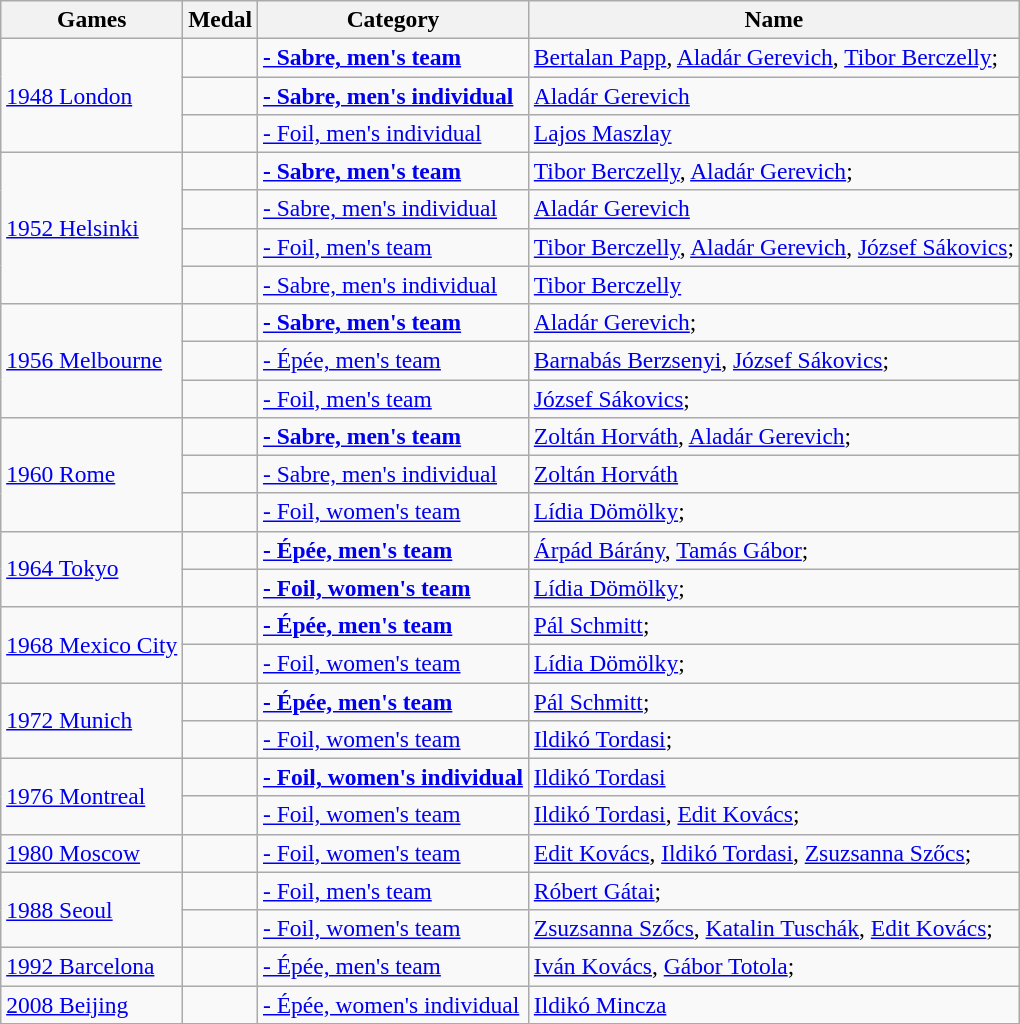<table class="wikitable" style="text-align:left; font-size:98%;">
<tr>
<th>Games</th>
<th>Medal</th>
<th>Category</th>
<th>Name</th>
</tr>
<tr>
<td rowspan="3"> <a href='#'>1948 London</a></td>
<td></td>
<td><strong><a href='#'>- Sabre, men's team</a></strong></td>
<td><a href='#'>Bertalan Papp</a>, <a href='#'>Aladár Gerevich</a>, <a href='#'>Tibor Berczelly</a>; <em></em></td>
</tr>
<tr>
<td></td>
<td><strong><a href='#'>- Sabre, men's individual</a></strong></td>
<td><a href='#'>Aladár Gerevich</a></td>
</tr>
<tr>
<td></td>
<td><a href='#'>- Foil, men's individual</a></td>
<td><a href='#'>Lajos Maszlay</a></td>
</tr>
<tr>
<td rowspan="4"> <a href='#'>1952 Helsinki</a></td>
<td></td>
<td><strong><a href='#'>- Sabre, men's team</a></strong></td>
<td><a href='#'>Tibor Berczelly</a>, <a href='#'>Aladár Gerevich</a>; <em></em></td>
</tr>
<tr>
<td></td>
<td><a href='#'>- Sabre, men's individual</a></td>
<td><a href='#'>Aladár Gerevich</a></td>
</tr>
<tr>
<td></td>
<td><a href='#'>- Foil, men's team</a></td>
<td><a href='#'>Tibor Berczelly</a>, <a href='#'>Aladár Gerevich</a>, <a href='#'>József Sákovics</a>; <em></em></td>
</tr>
<tr>
<td></td>
<td><a href='#'>- Sabre, men's individual</a></td>
<td><a href='#'>Tibor Berczelly</a></td>
</tr>
<tr>
<td rowspan="3"> <a href='#'>1956 Melbourne</a></td>
<td></td>
<td><strong><a href='#'>- Sabre, men's team</a></strong></td>
<td><a href='#'>Aladár Gerevich</a>; <em></em></td>
</tr>
<tr>
<td></td>
<td><a href='#'>- Épée, men's team</a></td>
<td><a href='#'>Barnabás Berzsenyi</a>, <a href='#'>József Sákovics</a>; <em></em></td>
</tr>
<tr>
<td></td>
<td><a href='#'>- Foil, men's team</a></td>
<td><a href='#'>József Sákovics</a>; <em></em></td>
</tr>
<tr>
<td rowspan="3"> <a href='#'>1960 Rome</a></td>
<td></td>
<td><strong><a href='#'>- Sabre, men's team</a></strong></td>
<td><a href='#'>Zoltán Horváth</a>, <a href='#'>Aladár Gerevich</a>; <em></em></td>
</tr>
<tr>
<td></td>
<td><a href='#'>- Sabre, men's individual</a></td>
<td><a href='#'>Zoltán Horváth</a></td>
</tr>
<tr>
<td></td>
<td><a href='#'>- Foil, women's team</a></td>
<td><a href='#'>Lídia Dömölky</a>; <em></em></td>
</tr>
<tr>
<td rowspan="2"> <a href='#'>1964 Tokyo</a></td>
<td></td>
<td><strong><a href='#'>- Épée, men's team</a></strong></td>
<td><a href='#'>Árpád Bárány</a>, <a href='#'>Tamás Gábor</a>; <em></em></td>
</tr>
<tr>
<td></td>
<td><strong><a href='#'>- Foil, women's team</a></strong></td>
<td><a href='#'>Lídia Dömölky</a>; <em></em></td>
</tr>
<tr>
<td rowspan="2"> <a href='#'>1968 Mexico City</a></td>
<td></td>
<td><strong><a href='#'>- Épée, men's team</a></strong></td>
<td><a href='#'>Pál Schmitt</a>; <em></em></td>
</tr>
<tr>
<td></td>
<td><a href='#'>- Foil, women's team</a></td>
<td><a href='#'>Lídia Dömölky</a>; <em></em></td>
</tr>
<tr>
<td rowspan="2"> <a href='#'>1972 Munich</a></td>
<td></td>
<td><strong><a href='#'>- Épée, men's team</a></strong></td>
<td><a href='#'>Pál Schmitt</a>; <em></em></td>
</tr>
<tr>
<td></td>
<td><a href='#'>- Foil, women's team</a></td>
<td><a href='#'>Ildikó Tordasi</a>; <em></em></td>
</tr>
<tr>
<td rowspan="2"> <a href='#'>1976 Montreal</a></td>
<td></td>
<td><strong><a href='#'>- Foil, women's individual</a></strong></td>
<td><a href='#'>Ildikó Tordasi</a></td>
</tr>
<tr>
<td></td>
<td><a href='#'>- Foil, women's team</a></td>
<td><a href='#'>Ildikó Tordasi</a>, <a href='#'>Edit Kovács</a>; <em></em></td>
</tr>
<tr>
<td> <a href='#'>1980 Moscow</a></td>
<td></td>
<td><a href='#'>- Foil, women's team</a></td>
<td><a href='#'>Edit Kovács</a>, <a href='#'>Ildikó Tordasi</a>, <a href='#'>Zsuzsanna Szőcs</a>; <em></em></td>
</tr>
<tr>
<td rowspan="2"> <a href='#'>1988 Seoul</a></td>
<td></td>
<td><a href='#'>- Foil, men's team</a></td>
<td><a href='#'>Róbert Gátai</a>; <em></em></td>
</tr>
<tr>
<td></td>
<td><a href='#'>- Foil, women's team</a></td>
<td><a href='#'>Zsuzsanna Szőcs</a>, <a href='#'>Katalin Tuschák</a>, <a href='#'>Edit Kovács</a>; <em></em></td>
</tr>
<tr>
<td> <a href='#'>1992 Barcelona</a></td>
<td></td>
<td><a href='#'>- Épée, men's team</a></td>
<td><a href='#'>Iván Kovács</a>, <a href='#'>Gábor Totola</a>; <em></em></td>
</tr>
<tr>
<td> <a href='#'>2008 Beijing</a></td>
<td></td>
<td><a href='#'>- Épée, women's individual</a></td>
<td><a href='#'>Ildikó Mincza</a></td>
</tr>
</table>
